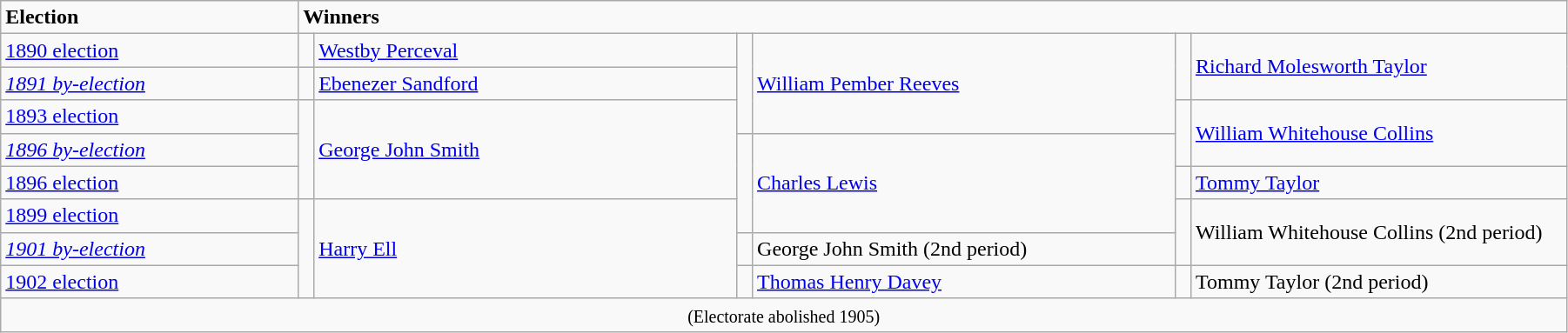<table class="wikitable" width=95%>
<tr>
<td width=19%><strong>Election</strong></td>
<td width=81% colspan=6><strong>Winners</strong></td>
</tr>
<tr ------------------>
<td><a href='#'>1890 election</a></td>
<td width=1% bgcolor=></td>
<td width=27%><a href='#'>Westby Perceval</a></td>
<td width=1% rowspan=3 bgcolor=></td>
<td width=27% rowspan=3><a href='#'>William Pember Reeves</a></td>
<td width=1% rowspan=2 bgcolor=></td>
<td width=27% rowspan=2><a href='#'>Richard Molesworth Taylor</a></td>
</tr>
<tr>
<td><span><em><a href='#'>1891 by-election</a></em></span></td>
<td bgcolor=></td>
<td><a href='#'>Ebenezer Sandford</a></td>
</tr>
<tr>
<td><a href='#'>1893 election</a></td>
<td rowspan=3 bgcolor=></td>
<td rowspan=3><a href='#'>George John Smith</a></td>
<td rowspan=2 bgcolor=></td>
<td rowspan=2><a href='#'>William Whitehouse Collins</a></td>
</tr>
<tr>
<td><span><em><a href='#'>1896 by-election</a></em></span></td>
<td rowspan=3 bgcolor=></td>
<td rowspan=3><a href='#'>Charles Lewis</a></td>
</tr>
<tr>
<td><a href='#'>1896 election</a></td>
<td bgcolor=></td>
<td><a href='#'>Tommy Taylor</a></td>
</tr>
<tr>
<td><a href='#'>1899 election</a></td>
<td rowspan=3 bgcolor=></td>
<td rowspan=3><a href='#'>Harry Ell</a></td>
<td rowspan=2 bgcolor=></td>
<td rowspan=2>William Whitehouse Collins (2nd period)</td>
</tr>
<tr>
<td><span><em><a href='#'>1901 by-election</a></em></span></td>
<td bgcolor=></td>
<td>George John Smith (2nd period)</td>
</tr>
<tr>
<td><a href='#'>1902 election</a></td>
<td bgcolor=></td>
<td><a href='#'>Thomas Henry Davey</a></td>
<td bgcolor=></td>
<td>Tommy Taylor (2nd period)</td>
</tr>
<tr>
<td colspan=7 align=center><small>(Electorate abolished 1905)</small></td>
</tr>
</table>
